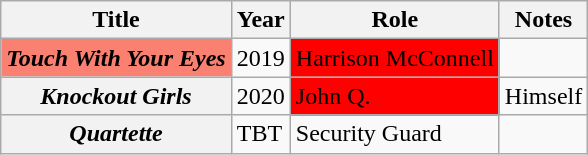<table class="wikitable plainrowheaders" style="margin-right: 0;">
<tr>
<th>Title</th>
<th>Year</th>
<th>Role</th>
<th class="unsortable">Notes</th>
</tr>
<tr>
<th style="background:#FA8072;"scope=row align="left"><em>Touch With Your Eyes</em></th>
<td>2019</td>
<td style="background:#FF0000;">Harrison McConnell</td>
<td></td>
</tr>
<tr>
<th scope=row align="left"><em>Knockout Girls</em></th>
<td>2020</td>
<td style="background:#FF0000;">John Q.</td>
<td>Himself</td>
</tr>
<tr>
<th scope=row align="left"><em>Quartette</em></th>
<td>TBT</td>
<td>Security Guard</td>
<td></td>
</tr>
</table>
